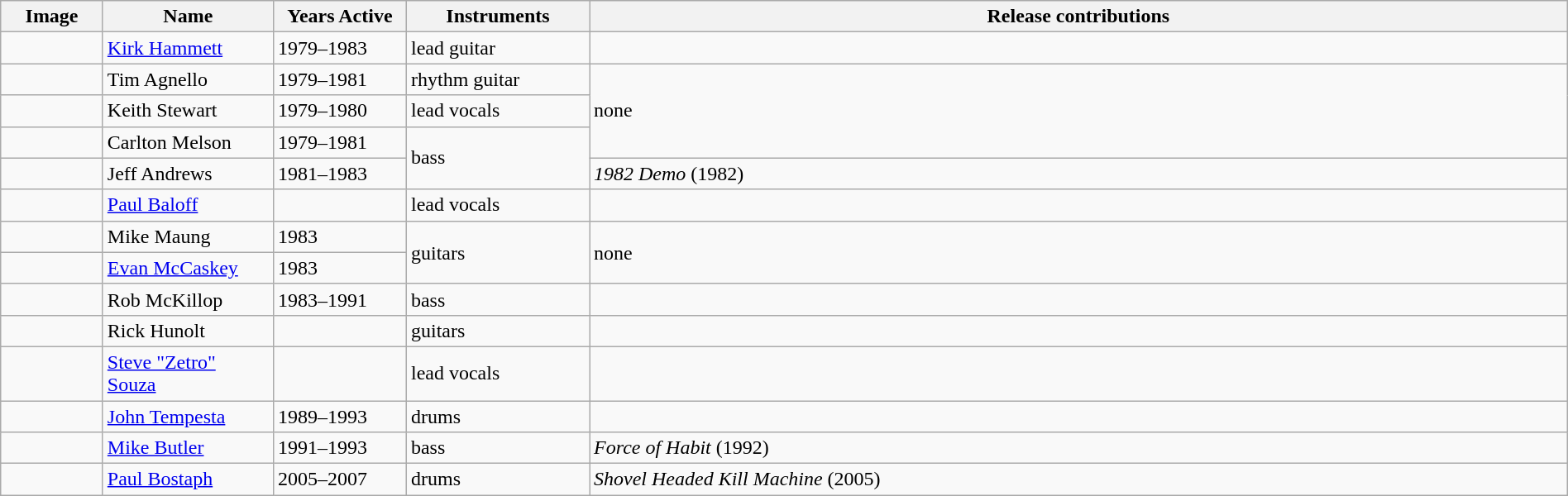<table class="wikitable" border="1" width=100%>
<tr>
<th width="75">Image</th>
<th width="130">Name</th>
<th width="100">Years Active</th>
<th width="140">Instruments</th>
<th>Release contributions</th>
</tr>
<tr>
<td></td>
<td><a href='#'>Kirk Hammett</a></td>
<td>1979–1983</td>
<td>lead guitar</td>
<td></td>
</tr>
<tr>
<td></td>
<td>Tim Agnello</td>
<td>1979–1981</td>
<td>rhythm guitar</td>
<td rowspan="3">none</td>
</tr>
<tr>
<td></td>
<td>Keith Stewart</td>
<td>1979–1980</td>
<td>lead vocals</td>
</tr>
<tr>
<td></td>
<td>Carlton Melson</td>
<td>1979–1981</td>
<td rowspan="2">bass</td>
</tr>
<tr>
<td></td>
<td>Jeff Andrews</td>
<td>1981–1983 </td>
<td><em>1982 Demo</em> (1982)</td>
</tr>
<tr>
<td></td>
<td><a href='#'>Paul Baloff</a></td>
<td></td>
<td>lead vocals</td>
<td></td>
</tr>
<tr>
<td></td>
<td>Mike Maung</td>
<td>1983</td>
<td rowspan="2">guitars</td>
<td rowspan="2">none</td>
</tr>
<tr>
<td></td>
<td><a href='#'>Evan McCaskey</a></td>
<td>1983 </td>
</tr>
<tr>
<td></td>
<td>Rob McKillop</td>
<td>1983–1991</td>
<td>bass</td>
<td></td>
</tr>
<tr>
<td></td>
<td>Rick Hunolt</td>
<td></td>
<td>guitars</td>
<td></td>
</tr>
<tr>
<td></td>
<td><a href='#'>Steve "Zetro" Souza</a></td>
<td></td>
<td>lead vocals</td>
<td></td>
</tr>
<tr>
<td></td>
<td><a href='#'>John Tempesta</a></td>
<td>1989–1993 </td>
<td>drums</td>
<td></td>
</tr>
<tr>
<td></td>
<td><a href='#'>Mike Butler</a></td>
<td>1991–1993</td>
<td>bass</td>
<td><em>Force of Habit</em> (1992)</td>
</tr>
<tr>
<td></td>
<td><a href='#'>Paul Bostaph</a></td>
<td>2005–2007</td>
<td>drums</td>
<td><em>Shovel Headed Kill Machine</em> (2005)</td>
</tr>
</table>
